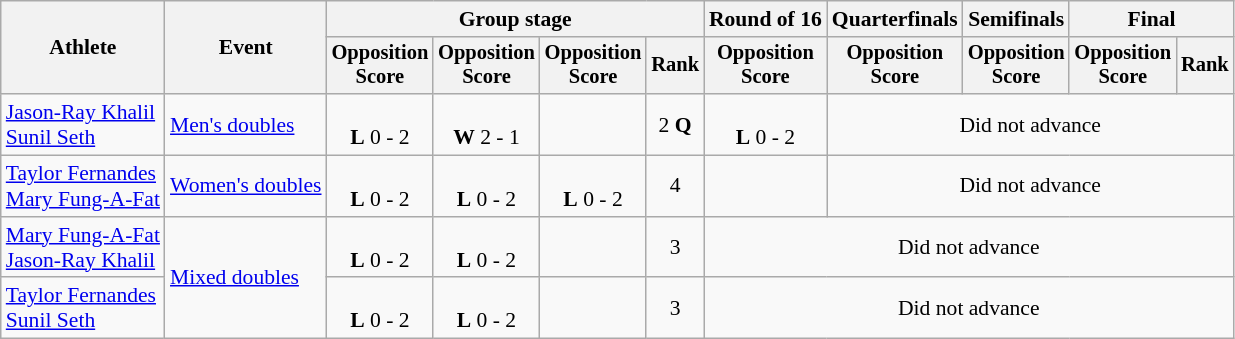<table class=wikitable style="font-size:90%">
<tr>
<th rowspan=2>Athlete</th>
<th rowspan=2>Event</th>
<th colspan=4>Group stage</th>
<th>Round of 16</th>
<th>Quarterfinals</th>
<th>Semifinals</th>
<th colspan=2>Final</th>
</tr>
<tr style="font-size:95%">
<th>Opposition<br>Score</th>
<th>Opposition<br>Score</th>
<th>Opposition<br>Score</th>
<th>Rank</th>
<th>Opposition<br>Score</th>
<th>Opposition<br>Score</th>
<th>Opposition<br>Score</th>
<th>Opposition<br>Score</th>
<th>Rank</th>
</tr>
<tr align=center>
<td align=left><a href='#'>Jason-Ray Khalil</a><br><a href='#'>Sunil Seth</a></td>
<td align=left><a href='#'>Men's doubles</a></td>
<td><br><strong>L</strong> 0 - 2</td>
<td><br><strong>W</strong> 2 - 1</td>
<td></td>
<td>2 <strong>Q</strong></td>
<td><br><strong>L</strong> 0 - 2</td>
<td colspan=4>Did not advance</td>
</tr>
<tr align=center>
<td align=left><a href='#'>Taylor Fernandes</a><br><a href='#'>Mary Fung-A-Fat</a></td>
<td align=left><a href='#'>Women's doubles</a></td>
<td><br><strong>L</strong> 0 - 2</td>
<td><br><strong>L</strong> 0 - 2</td>
<td><br><strong>L</strong> 0 - 2</td>
<td>4</td>
<td></td>
<td colspan=4>Did not advance</td>
</tr>
<tr align=center>
<td align=left><a href='#'>Mary Fung-A-Fat</a><br><a href='#'>Jason-Ray Khalil</a></td>
<td align=left rowspan=2><a href='#'>Mixed doubles</a></td>
<td><br><strong>L</strong> 0 - 2</td>
<td><br><strong>L</strong> 0 - 2</td>
<td></td>
<td>3</td>
<td colspan=5>Did not advance</td>
</tr>
<tr align=center>
<td align=left><a href='#'>Taylor Fernandes</a><br><a href='#'>Sunil Seth</a></td>
<td><br><strong>L</strong> 0 - 2</td>
<td><br><strong>L</strong> 0 - 2</td>
<td></td>
<td>3</td>
<td colspan=5>Did not advance</td>
</tr>
</table>
